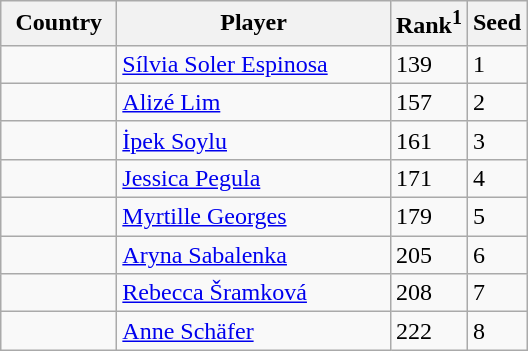<table class="sortable wikitable">
<tr>
<th width="70">Country</th>
<th width="175">Player</th>
<th>Rank<sup>1</sup></th>
<th>Seed</th>
</tr>
<tr>
<td></td>
<td><a href='#'>Sílvia Soler Espinosa</a></td>
<td>139</td>
<td>1</td>
</tr>
<tr>
<td></td>
<td><a href='#'>Alizé Lim</a></td>
<td>157</td>
<td>2</td>
</tr>
<tr>
<td></td>
<td><a href='#'>İpek Soylu</a></td>
<td>161</td>
<td>3</td>
</tr>
<tr>
<td></td>
<td><a href='#'>Jessica Pegula</a></td>
<td>171</td>
<td>4</td>
</tr>
<tr>
<td></td>
<td><a href='#'>Myrtille Georges</a></td>
<td>179</td>
<td>5</td>
</tr>
<tr>
<td></td>
<td><a href='#'>Aryna Sabalenka</a></td>
<td>205</td>
<td>6</td>
</tr>
<tr>
<td></td>
<td><a href='#'>Rebecca Šramková</a></td>
<td>208</td>
<td>7</td>
</tr>
<tr>
<td></td>
<td><a href='#'>Anne Schäfer</a></td>
<td>222</td>
<td>8</td>
</tr>
</table>
